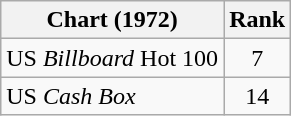<table class="wikitable">
<tr>
<th scope="col">Chart (1972)</th>
<th scope="col">Rank</th>
</tr>
<tr>
<td>US <em>Billboard</em> Hot 100</td>
<td style="text-align:center;">7</td>
</tr>
<tr>
<td>US <em>Cash Box</em></td>
<td style="text-align:center;">14</td>
</tr>
</table>
